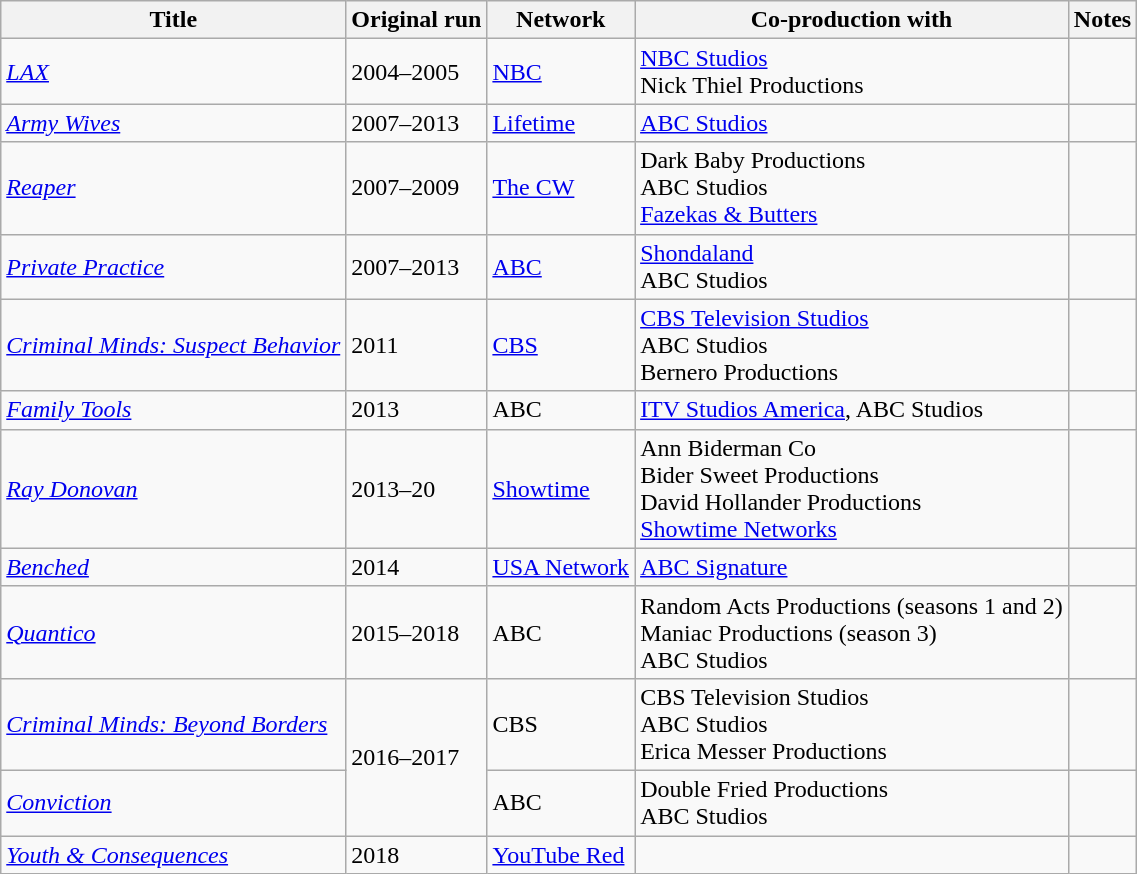<table class="wikitable sortable">
<tr>
<th>Title</th>
<th>Original run</th>
<th>Network</th>
<th>Co-production with</th>
<th>Notes</th>
</tr>
<tr>
<td><em><a href='#'>LAX</a></em></td>
<td>2004–2005</td>
<td><a href='#'>NBC</a></td>
<td><a href='#'>NBC Studios</a><br>Nick Thiel Productions</td>
<td></td>
</tr>
<tr>
<td><em><a href='#'>Army Wives</a></em></td>
<td>2007–2013</td>
<td><a href='#'>Lifetime</a></td>
<td><a href='#'>ABC Studios</a></td>
<td></td>
</tr>
<tr>
<td><em><a href='#'>Reaper</a></em></td>
<td>2007–2009</td>
<td><a href='#'>The CW</a></td>
<td>Dark Baby Productions<br>ABC Studios<br><a href='#'>Fazekas & Butters</a></td>
<td></td>
</tr>
<tr>
<td><em><a href='#'>Private Practice</a></em></td>
<td>2007–2013</td>
<td><a href='#'>ABC</a></td>
<td><a href='#'>Shondaland</a><br>ABC Studios</td>
<td></td>
</tr>
<tr>
<td><em><a href='#'>Criminal Minds: Suspect Behavior</a></em></td>
<td>2011</td>
<td><a href='#'>CBS</a></td>
<td><a href='#'>CBS Television Studios</a><br>ABC Studios<br>Bernero Productions</td>
<td></td>
</tr>
<tr>
<td><em><a href='#'>Family Tools</a></em></td>
<td>2013</td>
<td>ABC</td>
<td><a href='#'>ITV Studios America</a>, ABC Studios</td>
<td></td>
</tr>
<tr>
<td><em><a href='#'>Ray Donovan</a></em></td>
<td>2013–20</td>
<td><a href='#'>Showtime</a></td>
<td>Ann Biderman Co<br>Bider Sweet Productions<br>David Hollander Productions<br><a href='#'>Showtime Networks</a></td>
<td></td>
</tr>
<tr>
<td><em><a href='#'>Benched</a></em></td>
<td>2014</td>
<td><a href='#'>USA Network</a></td>
<td><a href='#'>ABC Signature</a></td>
<td></td>
</tr>
<tr>
<td><em><a href='#'>Quantico</a></em></td>
<td>2015–2018</td>
<td>ABC</td>
<td>Random Acts Productions (seasons 1 and 2)<br>Maniac Productions (season 3)<br>ABC Studios</td>
<td></td>
</tr>
<tr>
<td><em><a href='#'>Criminal Minds: Beyond Borders</a></em></td>
<td rowspan="2">2016–2017</td>
<td>CBS</td>
<td>CBS Television Studios<br>ABC Studios<br>Erica Messer Productions</td>
<td></td>
</tr>
<tr>
<td><em><a href='#'>Conviction</a></em></td>
<td>ABC</td>
<td>Double Fried Productions<br>ABC Studios</td>
<td></td>
</tr>
<tr>
<td><em><a href='#'>Youth & Consequences</a></em></td>
<td>2018</td>
<td><a href='#'>YouTube Red</a></td>
<td></td>
<td></td>
</tr>
</table>
